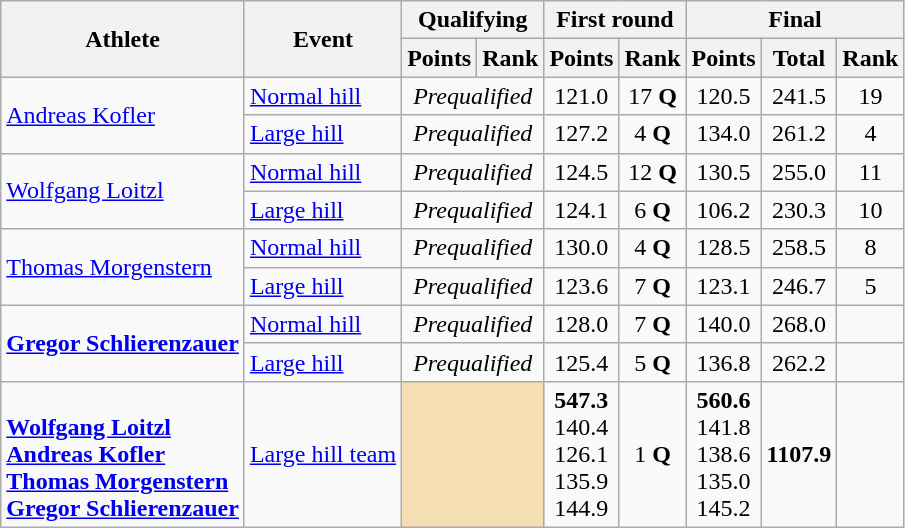<table class="wikitable">
<tr>
<th rowspan="2">Athlete</th>
<th rowspan="2">Event</th>
<th colspan="2">Qualifying</th>
<th colspan="2">First round</th>
<th colspan="3">Final</th>
</tr>
<tr>
<th>Points</th>
<th>Rank</th>
<th>Points</th>
<th>Rank</th>
<th>Points</th>
<th>Total</th>
<th>Rank</th>
</tr>
<tr>
<td rowspan=2><a href='#'>Andreas Kofler</a></td>
<td><a href='#'>Normal hill</a></td>
<td align="center" colspan="2"><em>Prequalified</em></td>
<td align="center">121.0</td>
<td align="center">17 <strong>Q</strong></td>
<td align="center">120.5</td>
<td align="center">241.5</td>
<td align="center">19</td>
</tr>
<tr>
<td><a href='#'>Large hill</a></td>
<td align="center" colspan="2"><em>Prequalified</em></td>
<td align="center">127.2</td>
<td align="center">4 <strong>Q</strong></td>
<td align="center">134.0</td>
<td align="center">261.2</td>
<td align="center">4</td>
</tr>
<tr>
<td rowspan=2><a href='#'>Wolfgang Loitzl</a></td>
<td><a href='#'>Normal hill</a></td>
<td align="center" colspan="2"><em>Prequalified</em></td>
<td align="center">124.5</td>
<td align="center">12 <strong>Q</strong></td>
<td align="center">130.5</td>
<td align="center">255.0</td>
<td align="center">11</td>
</tr>
<tr>
<td><a href='#'>Large hill</a></td>
<td align="center" colspan="2"><em>Prequalified</em></td>
<td align="center">124.1</td>
<td align="center">6 <strong>Q</strong></td>
<td align="center">106.2</td>
<td align="center">230.3</td>
<td align="center">10</td>
</tr>
<tr>
<td rowspan=2><a href='#'>Thomas Morgenstern</a></td>
<td><a href='#'>Normal hill</a></td>
<td align="center" colspan="2"><em>Prequalified</em></td>
<td align="center">130.0</td>
<td align="center">4 <strong>Q</strong></td>
<td align="center">128.5</td>
<td align="center">258.5</td>
<td align="center">8</td>
</tr>
<tr>
<td><a href='#'>Large hill</a></td>
<td align="center" colspan="2"><em>Prequalified</em></td>
<td align="center">123.6</td>
<td align="center">7 <strong>Q</strong></td>
<td align="center">123.1</td>
<td align="center">246.7</td>
<td align="center">5</td>
</tr>
<tr>
<td rowspan=2><strong><a href='#'>Gregor Schlierenzauer</a></strong></td>
<td><a href='#'>Normal hill</a></td>
<td align="center" colspan="2"><em>Prequalified</em></td>
<td align="center">128.0</td>
<td align="center">7 <strong>Q</strong></td>
<td align="center">140.0</td>
<td align="center">268.0</td>
<td align="center"></td>
</tr>
<tr>
<td><a href='#'>Large hill</a></td>
<td align="center" colspan="2"><em>Prequalified</em></td>
<td align="center">125.4</td>
<td align="center">5 <strong>Q</strong></td>
<td align="center">136.8</td>
<td align="center">262.2</td>
<td align="center"></td>
</tr>
<tr>
<td><br><strong><a href='#'>Wolfgang Loitzl</a><br><a href='#'>Andreas Kofler</a><br><a href='#'>Thomas Morgenstern</a><br><a href='#'>Gregor Schlierenzauer</a></strong></td>
<td><a href='#'>Large hill team</a></td>
<td colspan="2" bgcolor="wheat"></td>
<td align="center"><strong>547.3</strong><br>140.4<br>126.1<br>135.9<br>144.9</td>
<td align="center">1 <strong>Q</strong></td>
<td align="center"><strong>560.6</strong><br>141.8<br>138.6<br>135.0<br>145.2</td>
<td align="center"><strong>1107.9</strong></td>
<td align="center"></td>
</tr>
</table>
